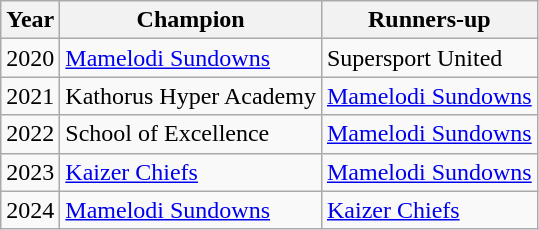<table class="wikitable sortable">
<tr>
<th>Year</th>
<th>Champion</th>
<th>Runners-up</th>
</tr>
<tr>
<td>2020</td>
<td><a href='#'>Mamelodi Sundowns</a></td>
<td>Supersport United</td>
</tr>
<tr>
<td>2021</td>
<td>Kathorus Hyper Academy</td>
<td><a href='#'>Mamelodi Sundowns</a></td>
</tr>
<tr>
<td>2022</td>
<td>School of Excellence</td>
<td><a href='#'>Mamelodi Sundowns</a></td>
</tr>
<tr>
<td>2023</td>
<td><a href='#'>Kaizer Chiefs</a></td>
<td><a href='#'>Mamelodi Sundowns</a></td>
</tr>
<tr>
<td>2024</td>
<td><a href='#'>Mamelodi Sundowns</a></td>
<td><a href='#'>Kaizer Chiefs</a></td>
</tr>
</table>
